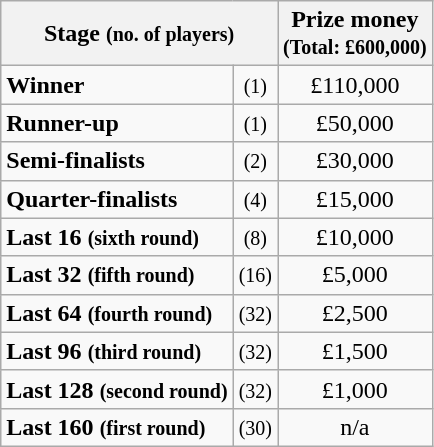<table class="wikitable">
<tr>
<th colspan=2>Stage <small>(no. of players)</small></th>
<th>Prize money<br><small>(Total: £600,000)</small></th>
</tr>
<tr>
<td><strong>Winner</strong></td>
<td align=center><small>(1)</small></td>
<td align=center>£110,000</td>
</tr>
<tr>
<td><strong>Runner-up</strong></td>
<td align=center><small>(1)</small></td>
<td align=center>£50,000</td>
</tr>
<tr>
<td><strong>Semi-finalists</strong></td>
<td align=center><small>(2)</small></td>
<td align=center>£30,000</td>
</tr>
<tr>
<td><strong>Quarter-finalists</strong></td>
<td align=center><small>(4)</small></td>
<td align=center>£15,000</td>
</tr>
<tr>
<td><strong>Last 16 <small>(sixth round)</small></strong></td>
<td align=center><small>(8)</small></td>
<td align=center>£10,000</td>
</tr>
<tr>
<td><strong>Last 32 <small>(fifth round)</small></strong></td>
<td align=center><small>(16)</small></td>
<td align=center>£5,000</td>
</tr>
<tr>
<td><strong>Last 64 <small>(fourth round)</small></strong></td>
<td align=center><small>(32)</small></td>
<td align=center>£2,500</td>
</tr>
<tr>
<td><strong>Last 96 <small>(third round)</small></strong></td>
<td align=center><small>(32)</small></td>
<td align=center>£1,500</td>
</tr>
<tr>
<td><strong>Last 128 <small>(second round)</small></strong></td>
<td align=center><small>(32)</small></td>
<td align=center>£1,000</td>
</tr>
<tr>
<td><strong>Last 160 <small>(first round)</small></strong></td>
<td align=center><small>(30)</small></td>
<td align=center>n/a</td>
</tr>
</table>
